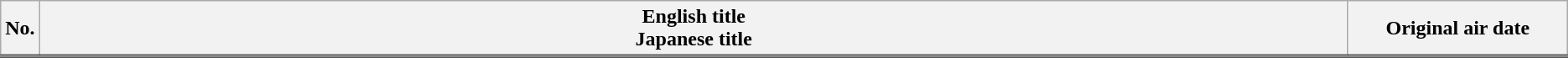<table class="wikitable">
<tr style="border-bottom: 3px solid #575757;">
<th style="width:1%;">No.</th>
<th>English title<br> Japanese title</th>
<th style="width:14%;">Original air date</th>
</tr>
<tr>
</tr>
</table>
